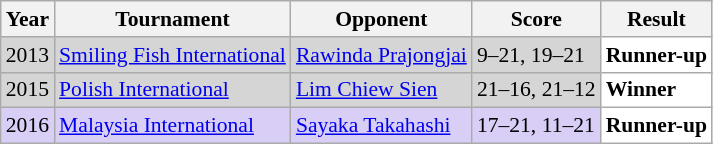<table class="sortable wikitable" style="font-size: 90%;">
<tr>
<th>Year</th>
<th>Tournament</th>
<th>Opponent</th>
<th>Score</th>
<th>Result</th>
</tr>
<tr style="background:#D5D5D5">
<td align="center">2013</td>
<td align="left"><a href='#'>Smiling Fish International</a></td>
<td align="left"> <a href='#'>Rawinda Prajongjai</a></td>
<td align="left">9–21, 19–21</td>
<td style="text-align:left; background:white"> <strong>Runner-up</strong></td>
</tr>
<tr style="background:#D5D5D5">
<td align="center">2015</td>
<td align="left"><a href='#'>Polish International</a></td>
<td align="left"> <a href='#'>Lim Chiew Sien</a></td>
<td align="left">21–16, 21–12</td>
<td style="text-align:left; background:white"> <strong>Winner</strong></td>
</tr>
<tr style="background:#D8CEF6">
<td align="center">2016</td>
<td align="left"><a href='#'>Malaysia International</a></td>
<td align="left"> <a href='#'>Sayaka Takahashi</a></td>
<td align="left">17–21, 11–21</td>
<td style="text-align:left; background:white"> <strong>Runner-up</strong></td>
</tr>
</table>
